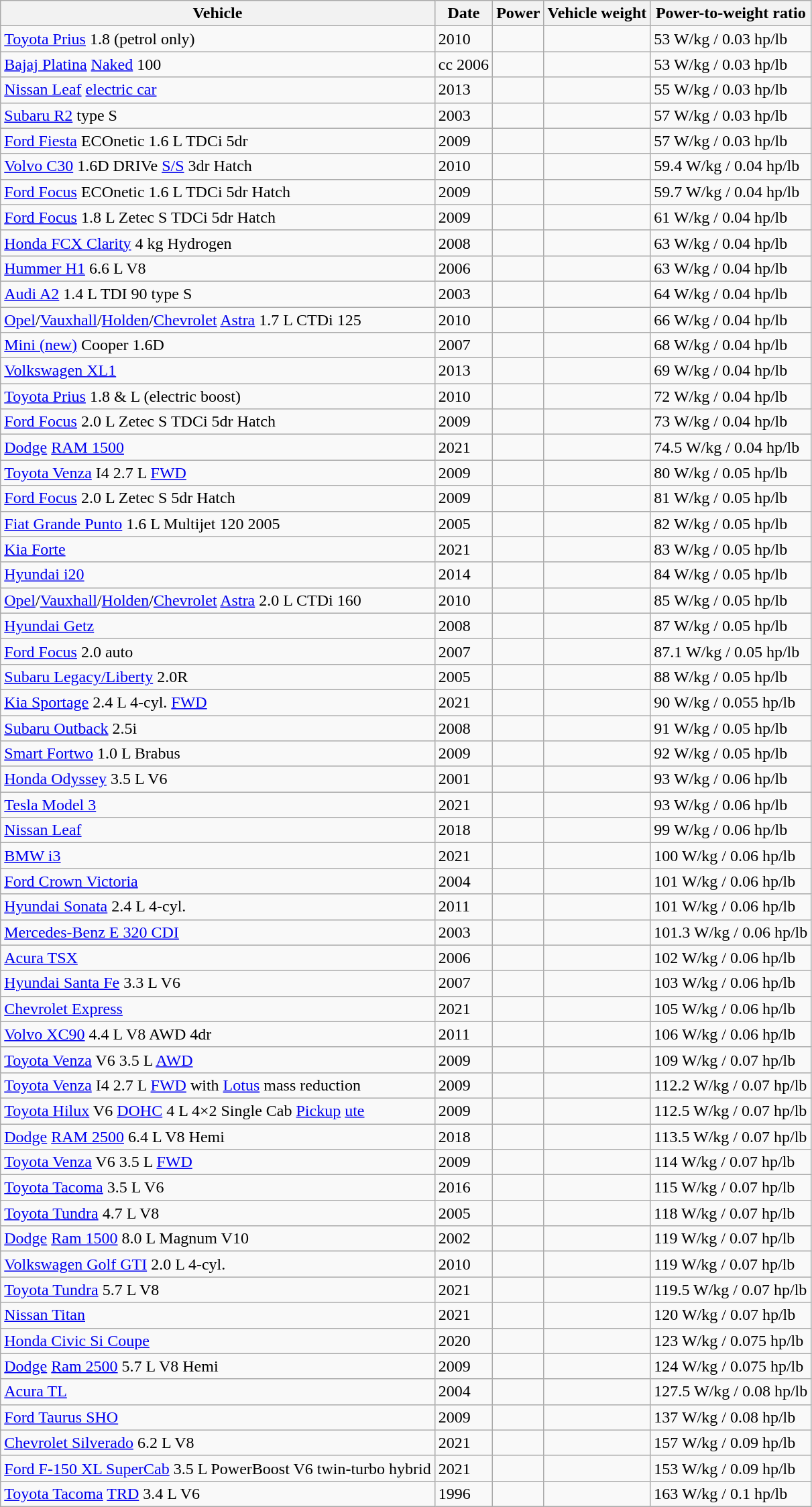<table class="wikitable sortable mw-collapsible mw-collapsed">
<tr>
<th>Vehicle</th>
<th data-sort-type="number">Date</th>
<th data-sort-type="number">Power</th>
<th data-sort-type="number">Vehicle weight</th>
<th data-sort-type="number">Power-to-weight ratio</th>
</tr>
<tr>
<td><a href='#'>Toyota Prius</a> 1.8 (petrol only)</td>
<td>2010</td>
<td></td>
<td></td>
<td>53 W/kg / 0.03 hp/lb</td>
</tr>
<tr>
<td><a href='#'>Bajaj Platina</a> <a href='#'>Naked</a> 100</td>
<td data-sort-value="2006">cc 2006</td>
<td></td>
<td></td>
<td>53 W/kg / 0.03 hp/lb</td>
</tr>
<tr>
<td><a href='#'>Nissan Leaf</a> <a href='#'>electric car</a></td>
<td>2013</td>
<td></td>
<td></td>
<td>55 W/kg / 0.03 hp/lb</td>
</tr>
<tr>
<td><a href='#'>Subaru R2</a> type S</td>
<td>2003</td>
<td></td>
<td></td>
<td>57 W/kg / 0.03 hp/lb</td>
</tr>
<tr>
<td><a href='#'>Ford Fiesta</a> ECOnetic 1.6 L TDCi 5dr</td>
<td>2009</td>
<td></td>
<td></td>
<td>57 W/kg / 0.03 hp/lb</td>
</tr>
<tr>
<td><a href='#'>Volvo C30</a> 1.6D DRIVe <a href='#'>S/S</a> 3dr Hatch</td>
<td>2010</td>
<td></td>
<td></td>
<td>59.4 W/kg / 0.04 hp/lb</td>
</tr>
<tr>
<td><a href='#'>Ford Focus</a> ECOnetic 1.6 L TDCi 5dr Hatch</td>
<td>2009</td>
<td></td>
<td></td>
<td>59.7 W/kg / 0.04 hp/lb</td>
</tr>
<tr>
<td><a href='#'>Ford Focus</a> 1.8 L Zetec S TDCi 5dr Hatch</td>
<td>2009</td>
<td></td>
<td></td>
<td>61 W/kg / 0.04 hp/lb</td>
</tr>
<tr>
<td><a href='#'>Honda FCX Clarity</a> 4 kg Hydrogen</td>
<td>2008</td>
<td></td>
<td></td>
<td>63 W/kg / 0.04 hp/lb</td>
</tr>
<tr>
<td><a href='#'>Hummer H1</a> 6.6 L V8</td>
<td>2006</td>
<td></td>
<td></td>
<td>63 W/kg / 0.04 hp/lb</td>
</tr>
<tr>
<td><a href='#'>Audi A2</a> 1.4 L TDI 90 type S</td>
<td>2003</td>
<td></td>
<td></td>
<td>64 W/kg / 0.04 hp/lb</td>
</tr>
<tr>
<td><a href='#'>Opel</a>/<a href='#'>Vauxhall</a>/<a href='#'>Holden</a>/<a href='#'>Chevrolet</a> <a href='#'>Astra</a> 1.7 L CTDi 125</td>
<td>2010</td>
<td></td>
<td></td>
<td>66 W/kg / 0.04 hp/lb</td>
</tr>
<tr>
<td><a href='#'>Mini (new)</a> Cooper 1.6D</td>
<td>2007</td>
<td></td>
<td></td>
<td>68 W/kg / 0.04 hp/lb</td>
</tr>
<tr>
<td><a href='#'>Volkswagen XL1</a></td>
<td>2013</td>
<td></td>
<td></td>
<td>69 W/kg / 0.04 hp/lb</td>
</tr>
<tr>
<td><a href='#'>Toyota Prius</a> 1.8 & L (electric boost)</td>
<td>2010</td>
<td></td>
<td></td>
<td>72 W/kg / 0.04 hp/lb</td>
</tr>
<tr>
<td><a href='#'>Ford Focus</a> 2.0 L Zetec S TDCi 5dr Hatch</td>
<td>2009</td>
<td></td>
<td></td>
<td>73 W/kg / 0.04 hp/lb</td>
</tr>
<tr>
<td><a href='#'>Dodge</a> <a href='#'>RAM 1500</a></td>
<td>2021</td>
<td></td>
<td></td>
<td>74.5 W/kg / 0.04 hp/lb</td>
</tr>
<tr>
<td><a href='#'>Toyota Venza</a> I4 2.7 L <a href='#'>FWD</a></td>
<td>2009</td>
<td></td>
<td></td>
<td>80 W/kg / 0.05 hp/lb</td>
</tr>
<tr>
<td><a href='#'>Ford Focus</a> 2.0 L Zetec S 5dr Hatch</td>
<td>2009</td>
<td></td>
<td></td>
<td>81 W/kg / 0.05 hp/lb</td>
</tr>
<tr>
<td><a href='#'>Fiat Grande Punto</a> 1.6 L Multijet 120 2005</td>
<td>2005</td>
<td></td>
<td></td>
<td>82 W/kg / 0.05 hp/lb</td>
</tr>
<tr>
<td><a href='#'>Kia Forte</a></td>
<td>2021</td>
<td></td>
<td></td>
<td>83 W/kg / 0.05 hp/lb</td>
</tr>
<tr>
<td><a href='#'>Hyundai i20</a></td>
<td>2014</td>
<td></td>
<td></td>
<td>84 W/kg / 0.05 hp/lb</td>
</tr>
<tr>
<td><a href='#'>Opel</a>/<a href='#'>Vauxhall</a>/<a href='#'>Holden</a>/<a href='#'>Chevrolet</a> <a href='#'>Astra</a> 2.0 L CTDi 160</td>
<td>2010</td>
<td></td>
<td></td>
<td>85 W/kg / 0.05 hp/lb</td>
</tr>
<tr>
<td><a href='#'>Hyundai Getz</a></td>
<td>2008</td>
<td></td>
<td></td>
<td>87 W/kg / 0.05 hp/lb</td>
</tr>
<tr>
<td><a href='#'>Ford Focus</a> 2.0 auto</td>
<td>2007</td>
<td></td>
<td></td>
<td>87.1 W/kg / 0.05 hp/lb</td>
</tr>
<tr>
<td><a href='#'>Subaru Legacy/Liberty</a> 2.0R</td>
<td>2005</td>
<td></td>
<td></td>
<td>88 W/kg / 0.05 hp/lb</td>
</tr>
<tr>
<td><a href='#'>Kia Sportage</a> 2.4 L 4-cyl. <a href='#'>FWD</a></td>
<td>2021</td>
<td></td>
<td></td>
<td>90 W/kg / 0.055 hp/lb</td>
</tr>
<tr>
<td><a href='#'>Subaru Outback</a> 2.5i</td>
<td>2008</td>
<td></td>
<td></td>
<td>91 W/kg / 0.05 hp/lb</td>
</tr>
<tr>
<td><a href='#'>Smart Fortwo</a> 1.0 L Brabus</td>
<td>2009</td>
<td></td>
<td></td>
<td>92 W/kg / 0.05 hp/lb</td>
</tr>
<tr>
<td><a href='#'>Honda Odyssey</a> 3.5 L V6</td>
<td>2001</td>
<td></td>
<td></td>
<td>93 W/kg / 0.06 hp/lb</td>
</tr>
<tr>
<td><a href='#'>Tesla Model 3</a></td>
<td>2021</td>
<td></td>
<td></td>
<td>93 W/kg / 0.06 hp/lb</td>
</tr>
<tr>
<td><a href='#'>Nissan Leaf</a></td>
<td>2018</td>
<td></td>
<td></td>
<td>99 W/kg / 0.06 hp/lb</td>
</tr>
<tr>
<td><a href='#'>BMW i3</a></td>
<td>2021</td>
<td></td>
<td></td>
<td>100 W/kg / 0.06 hp/lb</td>
</tr>
<tr>
<td><a href='#'>Ford Crown Victoria</a></td>
<td>2004</td>
<td></td>
<td></td>
<td>101 W/kg / 0.06 hp/lb</td>
</tr>
<tr>
<td><a href='#'>Hyundai Sonata</a> 2.4 L 4-cyl.</td>
<td>2011</td>
<td></td>
<td></td>
<td>101 W/kg / 0.06 hp/lb</td>
</tr>
<tr>
<td><a href='#'>Mercedes-Benz E 320 CDI</a></td>
<td>2003</td>
<td></td>
<td></td>
<td>101.3 W/kg / 0.06 hp/lb</td>
</tr>
<tr>
<td><a href='#'>Acura TSX</a></td>
<td>2006</td>
<td></td>
<td></td>
<td>102 W/kg / 0.06 hp/lb</td>
</tr>
<tr>
<td><a href='#'>Hyundai Santa Fe</a> 3.3 L V6</td>
<td>2007</td>
<td></td>
<td></td>
<td>103 W/kg / 0.06 hp/lb</td>
</tr>
<tr>
<td><a href='#'>Chevrolet Express</a></td>
<td>2021</td>
<td></td>
<td></td>
<td>105 W/kg / 0.06 hp/lb</td>
</tr>
<tr>
<td><a href='#'>Volvo XC90</a> 4.4 L V8 AWD 4dr</td>
<td>2011</td>
<td></td>
<td></td>
<td>106 W/kg / 0.06 hp/lb</td>
</tr>
<tr>
<td><a href='#'>Toyota Venza</a> V6 3.5 L <a href='#'>AWD</a></td>
<td>2009</td>
<td></td>
<td></td>
<td>109 W/kg / 0.07 hp/lb</td>
</tr>
<tr>
<td><a href='#'>Toyota Venza</a> I4 2.7 L <a href='#'>FWD</a> with <a href='#'>Lotus</a> mass reduction</td>
<td>2009</td>
<td></td>
<td></td>
<td>112.2 W/kg / 0.07 hp/lb</td>
</tr>
<tr>
<td><a href='#'>Toyota Hilux</a> V6 <a href='#'>DOHC</a> 4 L 4×2 Single Cab <a href='#'>Pickup</a> <a href='#'>ute</a></td>
<td>2009</td>
<td></td>
<td></td>
<td>112.5 W/kg / 0.07 hp/lb</td>
</tr>
<tr>
<td><a href='#'>Dodge</a> <a href='#'>RAM 2500</a> 6.4 L V8 Hemi</td>
<td>2018</td>
<td></td>
<td></td>
<td>113.5 W/kg / 0.07 hp/lb</td>
</tr>
<tr>
<td><a href='#'>Toyota Venza</a> V6 3.5 L <a href='#'>FWD</a></td>
<td>2009</td>
<td></td>
<td></td>
<td>114 W/kg / 0.07 hp/lb</td>
</tr>
<tr>
<td><a href='#'>Toyota Tacoma</a> 3.5 L V6</td>
<td>2016</td>
<td></td>
<td></td>
<td>115 W/kg / 0.07 hp/lb</td>
</tr>
<tr>
<td><a href='#'>Toyota Tundra</a> 4.7 L V8</td>
<td>2005</td>
<td></td>
<td></td>
<td>118 W/kg / 0.07 hp/lb</td>
</tr>
<tr>
<td><a href='#'>Dodge</a> <a href='#'>Ram 1500</a> 8.0 L Magnum V10</td>
<td>2002</td>
<td></td>
<td></td>
<td>119 W/kg / 0.07 hp/lb</td>
</tr>
<tr>
<td><a href='#'>Volkswagen Golf GTI</a> 2.0 L 4-cyl.</td>
<td>2010</td>
<td></td>
<td></td>
<td>119 W/kg / 0.07 hp/lb</td>
</tr>
<tr>
<td><a href='#'>Toyota Tundra</a> 5.7 L V8</td>
<td>2021</td>
<td></td>
<td></td>
<td>119.5 W/kg / 0.07 hp/lb</td>
</tr>
<tr>
<td><a href='#'>Nissan Titan</a></td>
<td>2021</td>
<td></td>
<td></td>
<td>120 W/kg / 0.07 hp/lb</td>
</tr>
<tr>
<td><a href='#'>Honda Civic Si Coupe</a></td>
<td>2020</td>
<td></td>
<td></td>
<td>123 W/kg / 0.075 hp/lb</td>
</tr>
<tr>
<td><a href='#'>Dodge</a> <a href='#'>Ram 2500</a> 5.7 L V8 Hemi</td>
<td>2009</td>
<td></td>
<td></td>
<td>124 W/kg / 0.075 hp/lb</td>
</tr>
<tr>
<td><a href='#'>Acura TL</a></td>
<td>2004</td>
<td></td>
<td></td>
<td>127.5 W/kg / 0.08 hp/lb</td>
</tr>
<tr>
<td><a href='#'>Ford Taurus SHO</a></td>
<td>2009</td>
<td></td>
<td></td>
<td>137 W/kg / 0.08 hp/lb</td>
</tr>
<tr>
<td><a href='#'>Chevrolet Silverado</a> 6.2 L V8</td>
<td>2021</td>
<td></td>
<td></td>
<td>157 W/kg / 0.09 hp/lb</td>
</tr>
<tr>
<td><a href='#'>Ford F-150 XL SuperCab</a> 3.5 L PowerBoost V6 twin-turbo hybrid</td>
<td>2021</td>
<td></td>
<td></td>
<td>153 W/kg / 0.09 hp/lb</td>
</tr>
<tr>
<td><a href='#'>Toyota Tacoma</a> <a href='#'>TRD</a> 3.4 L V6</td>
<td>1996</td>
<td></td>
<td></td>
<td>163 W/kg / 0.1 hp/lb</td>
</tr>
</table>
